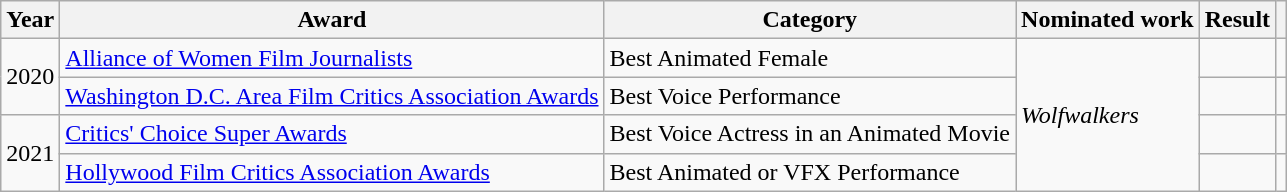<table class="wikitable">
<tr>
<th>Year</th>
<th>Award</th>
<th>Category</th>
<th>Nominated work</th>
<th>Result</th>
<th></th>
</tr>
<tr>
<td rowspan="2">2020</td>
<td><a href='#'>Alliance of Women Film Journalists</a></td>
<td>Best Animated Female</td>
<td rowspan="4"><em>Wolfwalkers</em></td>
<td></td>
<td></td>
</tr>
<tr>
<td><a href='#'>Washington D.C. Area Film Critics Association Awards</a></td>
<td>Best Voice Performance</td>
<td></td>
<td></td>
</tr>
<tr>
<td rowspan="2">2021</td>
<td><a href='#'>Critics' Choice Super Awards</a></td>
<td>Best Voice Actress in an Animated Movie</td>
<td></td>
<td></td>
</tr>
<tr>
<td><a href='#'>Hollywood Film Critics Association Awards</a></td>
<td>Best Animated or VFX Performance</td>
<td></td>
<td></td>
</tr>
</table>
